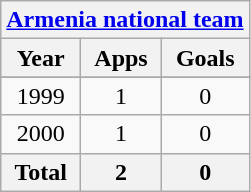<table class="wikitable" style="text-align:center">
<tr>
<th colspan=3><a href='#'>Armenia national team</a></th>
</tr>
<tr>
<th>Year</th>
<th>Apps</th>
<th>Goals</th>
</tr>
<tr>
</tr>
<tr>
<td>1999</td>
<td>1</td>
<td>0</td>
</tr>
<tr>
<td>2000</td>
<td>1</td>
<td>0</td>
</tr>
<tr>
<th>Total</th>
<th>2</th>
<th>0</th>
</tr>
</table>
